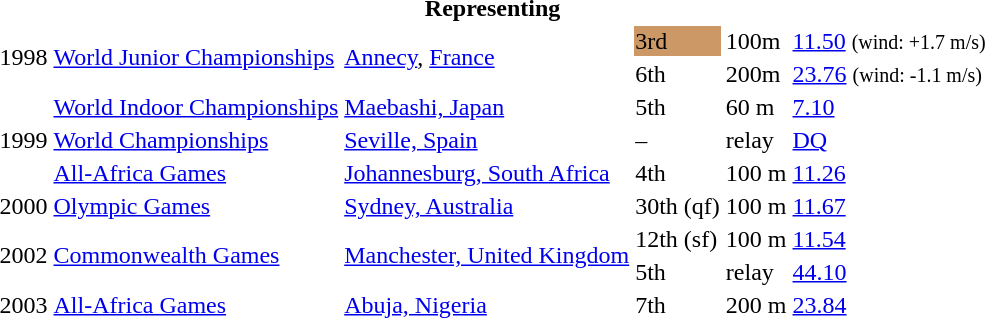<table>
<tr>
<th colspan="6">Representing </th>
</tr>
<tr>
<td rowspan=2>1998</td>
<td rowspan=2><a href='#'>World Junior Championships</a></td>
<td rowspan=2><a href='#'>Annecy</a>, <a href='#'>France</a></td>
<td bgcolor="cc9966">3rd</td>
<td>100m</td>
<td><a href='#'>11.50</a> <small>(wind: +1.7 m/s)</small></td>
</tr>
<tr>
<td>6th</td>
<td>200m</td>
<td><a href='#'>23.76</a> <small>(wind: -1.1 m/s)</small></td>
</tr>
<tr>
<td rowspan=3>1999</td>
<td><a href='#'>World Indoor Championships</a></td>
<td><a href='#'>Maebashi, Japan</a></td>
<td>5th</td>
<td>60 m</td>
<td><a href='#'>7.10</a></td>
</tr>
<tr>
<td><a href='#'>World Championships</a></td>
<td><a href='#'>Seville, Spain</a></td>
<td>–</td>
<td> relay</td>
<td><a href='#'>DQ</a></td>
</tr>
<tr>
<td><a href='#'>All-Africa Games</a></td>
<td><a href='#'>Johannesburg, South Africa</a></td>
<td>4th</td>
<td>100 m</td>
<td><a href='#'>11.26</a></td>
</tr>
<tr>
<td>2000</td>
<td><a href='#'>Olympic Games</a></td>
<td><a href='#'>Sydney, Australia</a></td>
<td>30th (qf)</td>
<td>100 m</td>
<td><a href='#'>11.67</a></td>
</tr>
<tr>
<td rowspan=2>2002</td>
<td rowspan=2><a href='#'>Commonwealth Games</a></td>
<td rowspan=2><a href='#'>Manchester, United Kingdom</a></td>
<td>12th (sf)</td>
<td>100 m</td>
<td><a href='#'>11.54</a></td>
</tr>
<tr>
<td>5th</td>
<td> relay</td>
<td><a href='#'>44.10</a></td>
</tr>
<tr>
<td>2003</td>
<td><a href='#'>All-Africa Games</a></td>
<td><a href='#'>Abuja, Nigeria</a></td>
<td>7th</td>
<td>200 m</td>
<td><a href='#'>23.84</a></td>
</tr>
</table>
